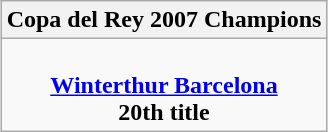<table class=wikitable style="text-align:center; margin:auto">
<tr>
<th>Copa del Rey 2007 Champions</th>
</tr>
<tr>
<td><br> <strong><a href='#'>Winterthur Barcelona</a></strong> <br> <strong>20th title</strong></td>
</tr>
</table>
